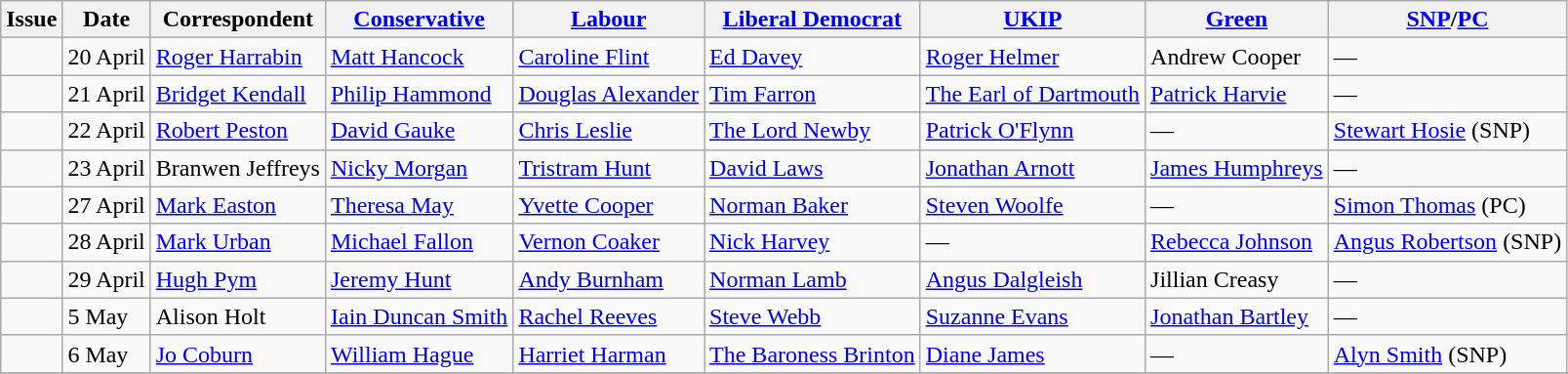<table class="wikitable">
<tr>
<th>Issue</th>
<th>Date</th>
<th>Correspondent</th>
<th><a href='#'>Conservative</a></th>
<th><a href='#'>Labour</a></th>
<th><a href='#'>Liberal Democrat</a></th>
<th><a href='#'>UKIP</a></th>
<th><a href='#'>Green</a></th>
<th><a href='#'>SNP</a>/<a href='#'>PC</a></th>
</tr>
<tr>
<td></td>
<td>20 April</td>
<td><a href='#'>Roger Harrabin</a></td>
<td><a href='#'>Matt Hancock</a></td>
<td><a href='#'>Caroline Flint</a></td>
<td><a href='#'>Ed Davey</a></td>
<td><a href='#'>Roger Helmer</a></td>
<td>Andrew Cooper</td>
<td>—</td>
</tr>
<tr>
<td></td>
<td>21 April</td>
<td><a href='#'>Bridget Kendall</a></td>
<td><a href='#'>Philip Hammond</a></td>
<td><a href='#'>Douglas Alexander</a></td>
<td><a href='#'>Tim Farron</a></td>
<td><a href='#'>The Earl of Dartmouth</a></td>
<td><a href='#'>Patrick Harvie</a></td>
<td>—</td>
</tr>
<tr>
<td></td>
<td>22 April</td>
<td><a href='#'>Robert Peston</a></td>
<td><a href='#'>David Gauke</a></td>
<td><a href='#'>Chris Leslie</a></td>
<td><a href='#'>The Lord Newby</a></td>
<td><a href='#'>Patrick O'Flynn</a></td>
<td>—</td>
<td><a href='#'>Stewart Hosie</a> (SNP)</td>
</tr>
<tr>
<td></td>
<td>23 April</td>
<td>Branwen Jeffreys</td>
<td><a href='#'>Nicky Morgan</a></td>
<td><a href='#'>Tristram Hunt</a></td>
<td><a href='#'>David Laws</a></td>
<td><a href='#'>Jonathan Arnott</a></td>
<td><a href='#'>James Humphreys</a></td>
<td>—</td>
</tr>
<tr>
<td></td>
<td>27 April</td>
<td><a href='#'>Mark Easton</a></td>
<td><a href='#'>Theresa May</a></td>
<td><a href='#'>Yvette Cooper</a></td>
<td><a href='#'>Norman Baker</a></td>
<td><a href='#'>Steven Woolfe</a></td>
<td>—</td>
<td><a href='#'>Simon Thomas</a> (PC)</td>
</tr>
<tr>
<td></td>
<td>28 April</td>
<td><a href='#'>Mark Urban</a></td>
<td><a href='#'>Michael Fallon</a></td>
<td><a href='#'>Vernon Coaker</a></td>
<td><a href='#'>Nick Harvey</a></td>
<td>—</td>
<td><a href='#'>Rebecca Johnson</a></td>
<td><a href='#'>Angus Robertson</a> (SNP)</td>
</tr>
<tr>
<td></td>
<td>29 April</td>
<td><a href='#'>Hugh Pym</a></td>
<td><a href='#'>Jeremy Hunt</a></td>
<td><a href='#'>Andy Burnham</a></td>
<td><a href='#'>Norman Lamb</a></td>
<td><a href='#'>Angus Dalgleish</a></td>
<td>Jillian Creasy</td>
<td>—</td>
</tr>
<tr>
<td></td>
<td>5 May</td>
<td>Alison Holt</td>
<td><a href='#'>Iain Duncan Smith</a></td>
<td><a href='#'>Rachel Reeves</a></td>
<td><a href='#'>Steve Webb</a></td>
<td><a href='#'>Suzanne Evans</a></td>
<td><a href='#'>Jonathan Bartley</a></td>
<td>—</td>
</tr>
<tr>
<td></td>
<td>6 May</td>
<td><a href='#'>Jo Coburn</a></td>
<td><a href='#'>William Hague</a></td>
<td><a href='#'>Harriet Harman</a></td>
<td><a href='#'>The Baroness Brinton</a></td>
<td><a href='#'>Diane James</a></td>
<td>—</td>
<td><a href='#'>Alyn Smith</a> (SNP)</td>
</tr>
<tr>
</tr>
</table>
